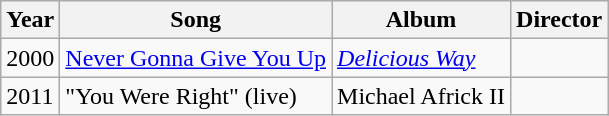<table class="wikitable sortable">
<tr>
<th>Year</th>
<th>Song</th>
<th>Album</th>
<th>Director</th>
</tr>
<tr>
<td>2000</td>
<td><a href='#'>Never Gonna Give You Up</a></td>
<td><em><a href='#'>Delicious Way</a></em></td>
<td></td>
</tr>
<tr>
<td>2011</td>
<td>"You Were Right" (live)</td>
<td>Michael Africk II</td>
<td></td>
</tr>
</table>
